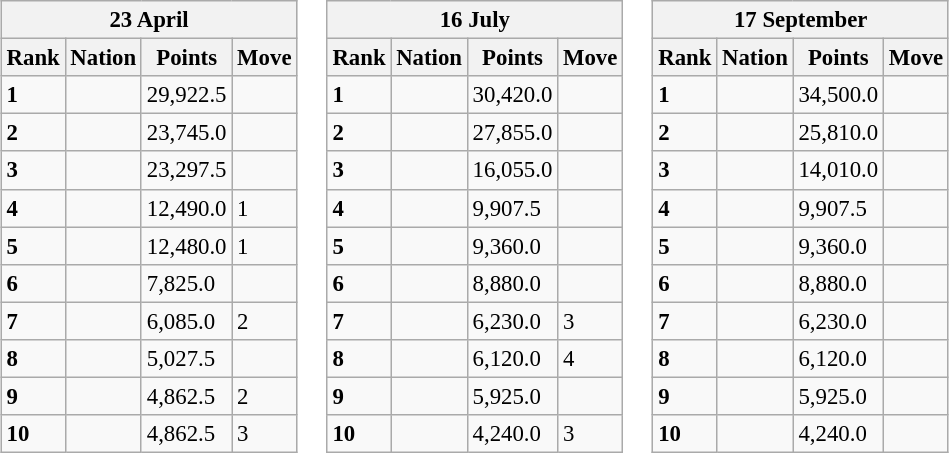<table>
<tr valign=top>
<td><br><table class="wikitable" style="font-size:95%;">
<tr>
<th colspan="4">23 April</th>
</tr>
<tr>
<th>Rank</th>
<th>Nation</th>
<th>Points</th>
<th>Move</th>
</tr>
<tr>
<td><strong>1</strong></td>
<td></td>
<td>29,922.5</td>
<td></td>
</tr>
<tr>
<td><strong>2</strong></td>
<td></td>
<td>23,745.0</td>
<td></td>
</tr>
<tr>
<td><strong>3</strong></td>
<td></td>
<td>23,297.5</td>
<td></td>
</tr>
<tr>
<td><strong>4</strong></td>
<td></td>
<td>12,490.0</td>
<td> 1</td>
</tr>
<tr>
<td><strong>5</strong></td>
<td></td>
<td>12,480.0</td>
<td> 1</td>
</tr>
<tr>
<td><strong>6</strong></td>
<td></td>
<td>7,825.0</td>
<td></td>
</tr>
<tr>
<td><strong>7</strong></td>
<td></td>
<td>6,085.0</td>
<td> 2</td>
</tr>
<tr>
<td><strong>8</strong></td>
<td></td>
<td>5,027.5</td>
<td></td>
</tr>
<tr>
<td><strong>9</strong></td>
<td></td>
<td>4,862.5</td>
<td> 2</td>
</tr>
<tr>
<td><strong>10</strong></td>
<td></td>
<td>4,862.5</td>
<td> 3</td>
</tr>
</table>
</td>
<td><br><table class="wikitable" style="font-size:95%;">
<tr>
<th colspan="4">16 July</th>
</tr>
<tr>
<th>Rank</th>
<th>Nation</th>
<th>Points</th>
<th>Move</th>
</tr>
<tr>
<td><strong>1</strong></td>
<td></td>
<td>30,420.0</td>
<td></td>
</tr>
<tr>
<td><strong>2</strong></td>
<td></td>
<td>27,855.0</td>
<td></td>
</tr>
<tr>
<td><strong>3</strong></td>
<td></td>
<td>16,055.0</td>
<td></td>
</tr>
<tr>
<td><strong>4</strong></td>
<td></td>
<td>9,907.5</td>
<td></td>
</tr>
<tr>
<td><strong>5</strong></td>
<td></td>
<td>9,360.0</td>
<td></td>
</tr>
<tr>
<td><strong>6</strong></td>
<td></td>
<td>8,880.0</td>
<td></td>
</tr>
<tr>
<td><strong>7</strong></td>
<td></td>
<td>6,230.0</td>
<td> 3</td>
</tr>
<tr>
<td><strong>8</strong></td>
<td></td>
<td>6,120.0</td>
<td> 4</td>
</tr>
<tr>
<td><strong>9</strong></td>
<td></td>
<td>5,925.0</td>
<td></td>
</tr>
<tr>
<td><strong>10</strong></td>
<td></td>
<td>4,240.0</td>
<td> 3</td>
</tr>
</table>
</td>
<td><br><table class="wikitable" style="font-size:95%;">
<tr>
<th colspan="4">17 September</th>
</tr>
<tr>
<th>Rank</th>
<th>Nation</th>
<th>Points</th>
<th>Move</th>
</tr>
<tr>
<td><strong>1</strong></td>
<td></td>
<td>34,500.0</td>
<td></td>
</tr>
<tr>
<td><strong>2</strong></td>
<td></td>
<td>25,810.0</td>
<td></td>
</tr>
<tr>
<td><strong>3</strong></td>
<td></td>
<td>14,010.0</td>
<td></td>
</tr>
<tr>
<td><strong>4</strong></td>
<td></td>
<td>9,907.5</td>
<td></td>
</tr>
<tr>
<td><strong>5</strong></td>
<td></td>
<td>9,360.0</td>
<td></td>
</tr>
<tr>
<td><strong>6</strong></td>
<td></td>
<td>8,880.0</td>
<td></td>
</tr>
<tr>
<td><strong>7</strong></td>
<td></td>
<td>6,230.0</td>
<td></td>
</tr>
<tr>
<td><strong>8</strong></td>
<td></td>
<td>6,120.0</td>
<td></td>
</tr>
<tr>
<td><strong>9</strong></td>
<td></td>
<td>5,925.0</td>
<td></td>
</tr>
<tr>
<td><strong>10</strong></td>
<td></td>
<td>4,240.0</td>
<td></td>
</tr>
</table>
</td>
</tr>
</table>
